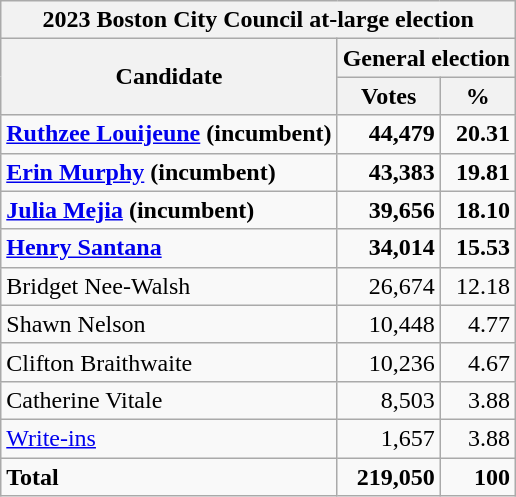<table class=wikitable>
<tr>
<th colspan=3>2023 Boston City Council at-large election</th>
</tr>
<tr>
<th rowspan=2>Candidate</th>
<th colspan=2><strong>General election</strong></th>
</tr>
<tr>
<th>Votes</th>
<th>%</th>
</tr>
<tr>
<td><strong><a href='#'>Ruthzee Louijeune</a> (incumbent)</strong></td>
<td align="right"><strong>44,479</strong></td>
<td align="right"><strong>20.31</strong></td>
</tr>
<tr>
<td><strong><a href='#'>Erin Murphy</a> (incumbent)</strong></td>
<td align="right"><strong>43,383</strong></td>
<td align="right"><strong>19.81</strong></td>
</tr>
<tr>
<td><strong><a href='#'>Julia Mejia</a> (incumbent)</strong></td>
<td align="right"><strong>39,656</strong></td>
<td align="right"><strong>18.10</strong></td>
</tr>
<tr>
<td><strong><a href='#'>Henry Santana</a></strong></td>
<td align="right"><strong>34,014</strong></td>
<td align="right"><strong>15.53</strong></td>
</tr>
<tr>
<td>Bridget Nee-Walsh</td>
<td align="right">26,674</td>
<td align="right">12.18</td>
</tr>
<tr>
<td>Shawn Nelson</td>
<td align="right">10,448</td>
<td align="right">4.77</td>
</tr>
<tr>
<td>Clifton Braithwaite</td>
<td align="right">10,236</td>
<td align="right">4.67</td>
</tr>
<tr>
<td>Catherine Vitale</td>
<td align="right">8,503</td>
<td align="right">3.88</td>
</tr>
<tr>
<td><a href='#'>Write-ins</a></td>
<td align="right">1,657</td>
<td align="right">3.88</td>
</tr>
<tr>
<td><strong>Total</strong></td>
<td align="right"><strong>219,050</strong></td>
<td align="right"><strong>100</strong></td>
</tr>
</table>
